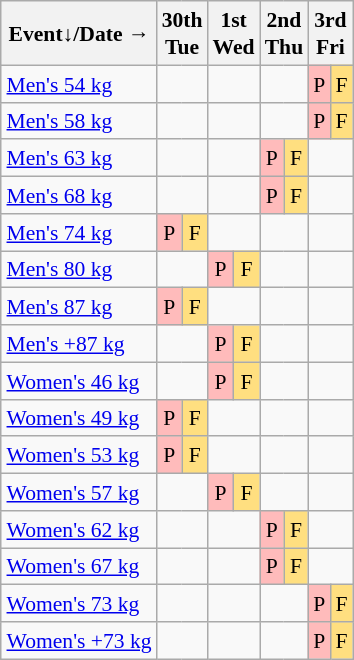<table class="wikitable" style="margin:0.5em auto; font-size:90%; line-height:1.25em; text-align:center;">
<tr>
<th>Event↓/Date →</th>
<th colspan=2>30th<br>Tue</th>
<th colspan=2>1st<br>Wed</th>
<th colspan=2>2nd<br>Thu</th>
<th colspan=2>3rd<br>Fri</th>
</tr>
<tr>
<td align="left"><a href='#'>Men's 54 kg</a></td>
<td colspan=2></td>
<td colspan=2></td>
<td colspan=2></td>
<td bgcolor="#FFBBBB">P</td>
<td bgcolor="#FFDF80">F</td>
</tr>
<tr>
<td align="left"><a href='#'>Men's 58 kg</a></td>
<td colspan=2></td>
<td colspan=2></td>
<td colspan=2></td>
<td bgcolor="#FFBBBB">P</td>
<td bgcolor="#FFDF80">F</td>
</tr>
<tr>
<td align="left"><a href='#'>Men's 63 kg</a></td>
<td colspan=2></td>
<td colspan=2></td>
<td bgcolor="#FFBBBB">P</td>
<td bgcolor="#FFDF80">F</td>
<td colspan=2></td>
</tr>
<tr>
<td align="left"><a href='#'>Men's 68 kg</a></td>
<td colspan=2></td>
<td colspan=2></td>
<td bgcolor="#FFBBBB">P</td>
<td bgcolor="#FFDF80">F</td>
<td colspan=2></td>
</tr>
<tr>
<td align="left"><a href='#'>Men's 74 kg</a></td>
<td bgcolor="#FFBBBB">P</td>
<td bgcolor="#FFDF80">F</td>
<td colspan=2></td>
<td colspan=2></td>
<td colspan=2></td>
</tr>
<tr>
<td align="left"><a href='#'>Men's 80 kg</a></td>
<td colspan=2></td>
<td bgcolor="#FFBBBB">P</td>
<td bgcolor="#FFDF80">F</td>
<td colspan=2></td>
<td colspan=2></td>
</tr>
<tr>
<td align="left"><a href='#'>Men's 87 kg</a></td>
<td bgcolor="#FFBBBB">P</td>
<td bgcolor="#FFDF80">F</td>
<td colspan=2></td>
<td colspan=2></td>
<td colspan=2></td>
</tr>
<tr>
<td align="left"><a href='#'>Men's +87 kg</a></td>
<td colspan=2></td>
<td bgcolor="#FFBBBB">P</td>
<td bgcolor="#FFDF80">F</td>
<td colspan=2></td>
<td colspan=2></td>
</tr>
<tr>
<td align="left"><a href='#'>Women's 46 kg</a></td>
<td colspan=2></td>
<td bgcolor="#FFBBBB">P</td>
<td bgcolor="#FFDF80">F</td>
<td colspan=2></td>
<td colspan=2></td>
</tr>
<tr>
<td align="left"><a href='#'>Women's 49 kg</a></td>
<td bgcolor="#FFBBBB">P</td>
<td bgcolor="#FFDF80">F</td>
<td colspan=2></td>
<td colspan=2></td>
<td colspan=2></td>
</tr>
<tr>
<td align="left"><a href='#'>Women's 53 kg</a></td>
<td bgcolor="#FFBBBB">P</td>
<td bgcolor="#FFDF80">F</td>
<td colspan=2></td>
<td colspan=2></td>
<td colspan=2></td>
</tr>
<tr>
<td align="left"><a href='#'>Women's 57 kg</a></td>
<td colspan=2></td>
<td bgcolor="#FFBBBB">P</td>
<td bgcolor="#FFDF80">F</td>
<td colspan=2></td>
<td colspan=2></td>
</tr>
<tr>
<td align="left"><a href='#'>Women's 62 kg</a></td>
<td colspan=2></td>
<td colspan=2></td>
<td bgcolor="#FFBBBB">P</td>
<td bgcolor="#FFDF80">F</td>
<td colspan=2></td>
</tr>
<tr>
<td align="left"><a href='#'>Women's 67 kg</a></td>
<td colspan=2></td>
<td colspan=2></td>
<td bgcolor="#FFBBBB">P</td>
<td bgcolor="#FFDF80">F</td>
<td colspan=2></td>
</tr>
<tr>
<td align="left"><a href='#'>Women's 73 kg</a></td>
<td colspan=2></td>
<td colspan=2></td>
<td colspan=2></td>
<td bgcolor="#FFBBBB">P</td>
<td bgcolor="#FFDF80">F</td>
</tr>
<tr>
<td align="left"><a href='#'>Women's +73 kg</a></td>
<td colspan=2></td>
<td colspan=2></td>
<td colspan=2></td>
<td bgcolor="#FFBBBB">P</td>
<td bgcolor="#FFDF80">F</td>
</tr>
</table>
